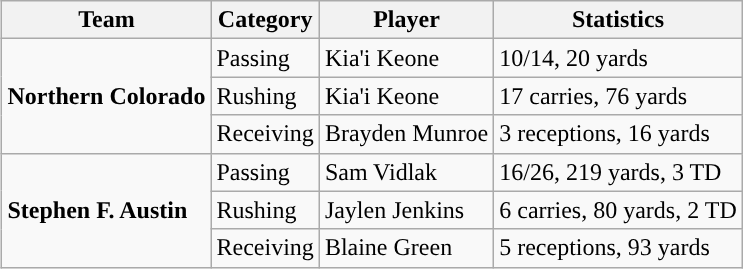<table class="wikitable" style="float: right;">
<tr>
<th>Team</th>
<th>Category</th>
<th>Player</th>
<th>Statistics</th>
</tr>
<tr>
<td rowspan=3><strong>Northern Colorado</strong></td>
<td>Passing</td>
<td>Kia'i Keone</td>
<td>10/14, 20 yards</td>
</tr>
<tr>
<td>Rushing</td>
<td>Kia'i Keone</td>
<td>17 carries, 76 yards</td>
</tr>
<tr>
<td>Receiving</td>
<td>Brayden Munroe</td>
<td>3 receptions, 16 yards</td>
</tr>
<tr>
<td rowspan=3><strong>Stephen F. Austin</strong></td>
<td>Passing</td>
<td>Sam Vidlak</td>
<td>16/26, 219 yards, 3 TD</td>
</tr>
<tr>
<td>Rushing</td>
<td>Jaylen Jenkins</td>
<td>6 carries, 80 yards, 2 TD</td>
</tr>
<tr>
<td>Receiving</td>
<td>Blaine Green</td>
<td>5 receptions, 93 yards</td>
</tr>
</table>
